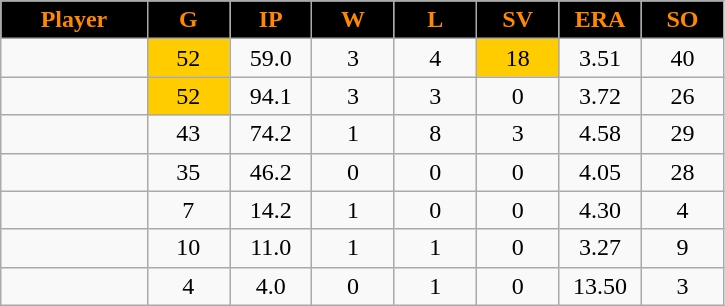<table class="wikitable sortable">
<tr>
<th style="background:black;color:#FF8800;" width="16%">Player</th>
<th style="background:black;color:#FF8800;" width="9%">G</th>
<th style="background:black;color:#FF8800;" width="9%">IP</th>
<th style="background:black;color:#FF8800;" width="9%">W</th>
<th style="background:black;color:#FF8800;" width="9%">L</th>
<th style="background:black;color:#FF8800;" width="9%">SV</th>
<th style="background:black;color:#FF8800;" width="9%">ERA</th>
<th style="background:black;color:#FF8800;" width="9%">SO</th>
</tr>
<tr align="center">
<td></td>
<td bgcolor="#FFCC00">52</td>
<td>59.0</td>
<td>3</td>
<td>4</td>
<td bgcolor="#FFCC00">18</td>
<td>3.51</td>
<td>40</td>
</tr>
<tr align="center">
<td></td>
<td bgcolor="#FFCC00">52</td>
<td>94.1</td>
<td>3</td>
<td>3</td>
<td>0</td>
<td>3.72</td>
<td>26</td>
</tr>
<tr align="center">
<td></td>
<td>43</td>
<td>74.2</td>
<td>1</td>
<td>8</td>
<td>3</td>
<td>4.58</td>
<td>29</td>
</tr>
<tr align="center">
<td></td>
<td>35</td>
<td>46.2</td>
<td>0</td>
<td>0</td>
<td>0</td>
<td>4.05</td>
<td>28</td>
</tr>
<tr align="center">
<td></td>
<td>7</td>
<td>14.2</td>
<td>1</td>
<td>0</td>
<td>0</td>
<td>4.30</td>
<td>4</td>
</tr>
<tr align="center">
<td></td>
<td>10</td>
<td>11.0</td>
<td>1</td>
<td>1</td>
<td>0</td>
<td>3.27</td>
<td>9</td>
</tr>
<tr align="center">
<td></td>
<td>4</td>
<td>4.0</td>
<td>0</td>
<td>1</td>
<td>0</td>
<td>13.50</td>
<td>3</td>
</tr>
</table>
